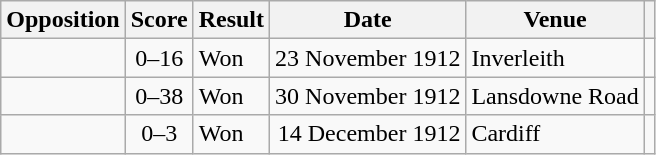<table class="wikitable sortable">
<tr>
<th>Opposition</th>
<th>Score</th>
<th>Result</th>
<th>Date</th>
<th>Venue</th>
<th scope="col" class="unsortable"></th>
</tr>
<tr>
<td></td>
<td align="center">0–16</td>
<td>Won</td>
<td align=right>23 November 1912</td>
<td>Inverleith</td>
<td></td>
</tr>
<tr>
<td></td>
<td align="center">0–38</td>
<td>Won</td>
<td align=right>30 November 1912</td>
<td>Lansdowne Road</td>
<td></td>
</tr>
<tr>
<td></td>
<td align="center">0–3</td>
<td>Won</td>
<td align=right>14 December 1912</td>
<td>Cardiff</td>
<td></td>
</tr>
</table>
